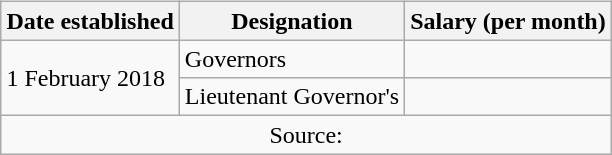<table class="wikitable" style="float:right; margin:1ex 0 1ex 1ex;">
<tr colspan="3" style="text-align:center;">
<th>Date established</th>
<th>Designation</th>
<th>Salary (per month)</th>
</tr>
<tr>
<td rowspan=2>1 February 2018</td>
<td>Governors</td>
<td style="text-align:right;"></td>
</tr>
<tr>
<td>Lieutenant Governor's</td>
<td style="text-align:right;"></td>
</tr>
<tr>
<td colspan="3" style="text-align:center;">Source:</td>
</tr>
</table>
